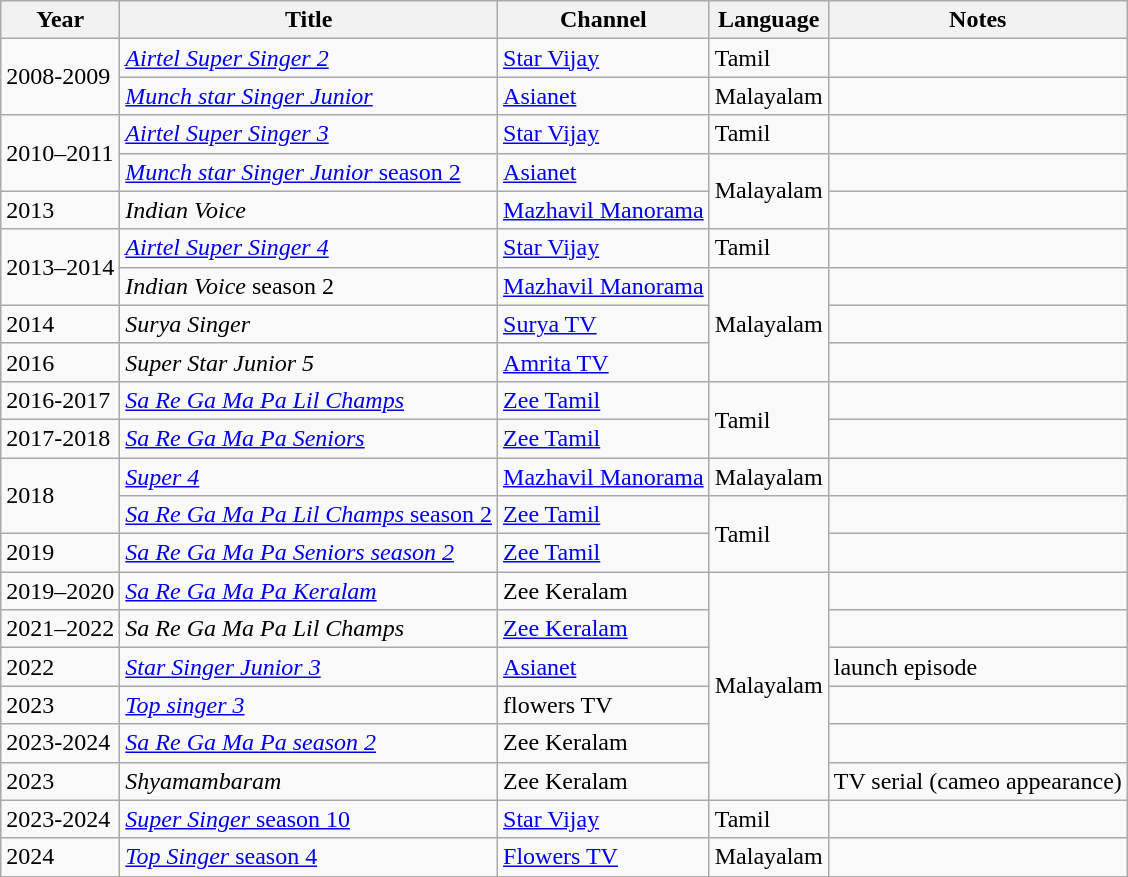<table class="wikitable">
<tr>
<th>Year</th>
<th>Title</th>
<th>Channel</th>
<th>Language</th>
<th>Notes</th>
</tr>
<tr>
<td rowspan="2">2008-2009</td>
<td><em><a href='#'>Airtel Super Singer 2</a></em></td>
<td><a href='#'>Star Vijay</a></td>
<td>Tamil</td>
<td></td>
</tr>
<tr>
<td><em><a href='#'>Munch star Singer Junior</a></em></td>
<td><a href='#'>Asianet</a></td>
<td>Malayalam</td>
<td></td>
</tr>
<tr>
<td rowspan="2">2010–2011</td>
<td><em><a href='#'>Airtel Super Singer 3</a></em></td>
<td><a href='#'>Star Vijay</a></td>
<td>Tamil</td>
<td></td>
</tr>
<tr>
<td><a href='#'><em>Munch star Singer Junior</em> season 2</a></td>
<td><a href='#'>Asianet</a></td>
<td rowspan="2">Malayalam</td>
<td></td>
</tr>
<tr>
<td>2013</td>
<td><em>Indian Voice</em></td>
<td><a href='#'>Mazhavil Manorama</a></td>
<td></td>
</tr>
<tr>
<td rowspan="2">2013–2014</td>
<td><em><a href='#'>Airtel Super Singer 4</a></em></td>
<td><a href='#'>Star Vijay</a></td>
<td>Tamil</td>
<td></td>
</tr>
<tr>
<td><em>Indian Voice</em> season 2</td>
<td><a href='#'>Mazhavil Manorama</a></td>
<td rowspan="3">Malayalam</td>
<td></td>
</tr>
<tr>
<td>2014</td>
<td><em>Surya Singer</em></td>
<td><a href='#'>Surya TV</a></td>
<td></td>
</tr>
<tr>
<td>2016</td>
<td><em>Super Star Junior 5</em></td>
<td><a href='#'>Amrita TV</a></td>
<td></td>
</tr>
<tr>
<td>2016-2017</td>
<td><em><a href='#'>Sa Re Ga Ma Pa Lil Champs</a></em></td>
<td><a href='#'>Zee Tamil</a></td>
<td rowspan="2">Tamil</td>
<td></td>
</tr>
<tr>
<td>2017-2018</td>
<td><em><a href='#'>Sa Re Ga Ma Pa Seniors</a></em></td>
<td><a href='#'>Zee Tamil</a></td>
<td></td>
</tr>
<tr>
<td rowspan="2">2018</td>
<td><em><a href='#'>Super 4</a></em></td>
<td><a href='#'>Mazhavil Manorama</a></td>
<td>Malayalam</td>
<td></td>
</tr>
<tr>
<td><a href='#'><em>Sa Re Ga Ma Pa Lil Champs</em> season 2</a></td>
<td><a href='#'>Zee Tamil</a></td>
<td rowspan=2>Tamil</td>
<td></td>
</tr>
<tr>
<td>2019</td>
<td><em><a href='#'>Sa Re Ga Ma Pa Seniors season 2</a></em></td>
<td><a href='#'>Zee Tamil</a></td>
<td></td>
</tr>
<tr>
<td>2019–2020</td>
<td><em><a href='#'>Sa Re Ga Ma Pa Keralam</a></em></td>
<td>Zee Keralam</td>
<td rowspan="6">Malayalam</td>
<td></td>
</tr>
<tr>
<td>2021–2022</td>
<td><em>Sa Re Ga Ma Pa Lil Champs</em></td>
<td><a href='#'>Zee Keralam</a></td>
<td></td>
</tr>
<tr>
<td>2022</td>
<td><em><a href='#'>Star Singer Junior 3</a></em></td>
<td><a href='#'>Asianet</a></td>
<td>launch episode</td>
</tr>
<tr>
<td>2023</td>
<td><em><a href='#'>Top singer 3</a></em></td>
<td>flowers TV</td>
<td></td>
</tr>
<tr>
<td>2023-2024</td>
<td><em><a href='#'>Sa Re Ga Ma Pa season 2</a></em></td>
<td>Zee Keralam</td>
<td></td>
</tr>
<tr>
<td>2023</td>
<td><em>Shyamambaram</em></td>
<td>Zee Keralam</td>
<td>TV serial (cameo appearance)</td>
</tr>
<tr>
<td>2023-2024</td>
<td><a href='#'><em>Super Singer</em> season 10</a></td>
<td><a href='#'>Star Vijay</a></td>
<td>Tamil</td>
<td></td>
</tr>
<tr>
<td>2024</td>
<td><a href='#'><em>Top Singer</em> season 4</a></td>
<td><a href='#'>Flowers TV</a></td>
<td>Malayalam</td>
<td></td>
</tr>
</table>
